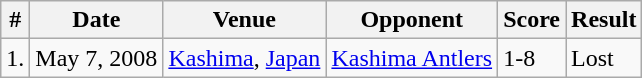<table class="wikitable">
<tr>
<th>#</th>
<th>Date</th>
<th>Venue</th>
<th>Opponent</th>
<th>Score</th>
<th>Result</th>
</tr>
<tr>
<td>1.</td>
<td>May 7, 2008</td>
<td><a href='#'>Kashima</a>, <a href='#'>Japan</a></td>
<td><a href='#'>Kashima Antlers</a></td>
<td>1-8</td>
<td>Lost</td>
</tr>
</table>
